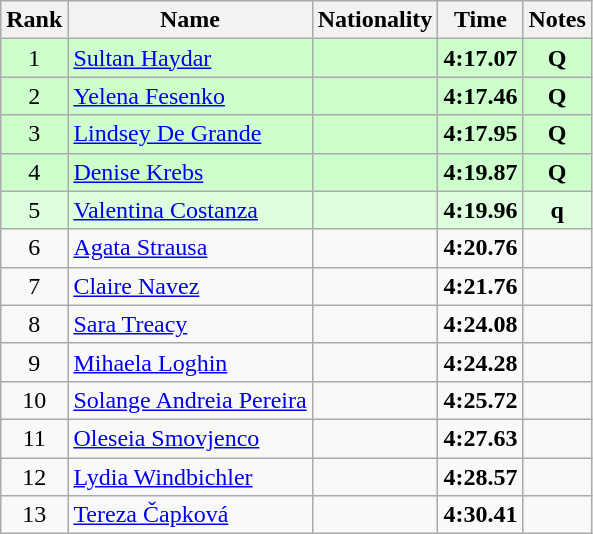<table class="wikitable sortable" style="text-align:center">
<tr>
<th>Rank</th>
<th>Name</th>
<th>Nationality</th>
<th>Time</th>
<th>Notes</th>
</tr>
<tr bgcolor=ccffcc>
<td>1</td>
<td align=left><a href='#'>Sultan Haydar</a></td>
<td align=left></td>
<td><strong>4:17.07</strong></td>
<td><strong>Q</strong></td>
</tr>
<tr bgcolor=ccffcc>
<td>2</td>
<td align=left><a href='#'>Yelena Fesenko</a></td>
<td align=left></td>
<td><strong>4:17.46</strong></td>
<td><strong>Q</strong></td>
</tr>
<tr bgcolor=ccffcc>
<td>3</td>
<td align=left><a href='#'>Lindsey De Grande</a></td>
<td align=left></td>
<td><strong>4:17.95</strong></td>
<td><strong>Q</strong></td>
</tr>
<tr bgcolor=ccffcc>
<td>4</td>
<td align=left><a href='#'>Denise Krebs</a></td>
<td align=left></td>
<td><strong>4:19.87</strong></td>
<td><strong>Q</strong></td>
</tr>
<tr bgcolor=ddffdd>
<td>5</td>
<td align=left><a href='#'>Valentina Costanza</a></td>
<td align=left></td>
<td><strong>4:19.96</strong></td>
<td><strong>q</strong></td>
</tr>
<tr>
<td>6</td>
<td align=left><a href='#'>Agata Strausa</a></td>
<td align=left></td>
<td><strong>4:20.76</strong></td>
<td></td>
</tr>
<tr>
<td>7</td>
<td align=left><a href='#'>Claire Navez</a></td>
<td align=left></td>
<td><strong>4:21.76</strong></td>
<td></td>
</tr>
<tr>
<td>8</td>
<td align=left><a href='#'>Sara Treacy</a></td>
<td align=left></td>
<td><strong>4:24.08</strong></td>
<td></td>
</tr>
<tr>
<td>9</td>
<td align=left><a href='#'>Mihaela Loghin</a></td>
<td align=left></td>
<td><strong>4:24.28</strong></td>
<td></td>
</tr>
<tr>
<td>10</td>
<td align=left><a href='#'>Solange Andreia Pereira</a></td>
<td align=left></td>
<td><strong>4:25.72</strong></td>
<td></td>
</tr>
<tr>
<td>11</td>
<td align=left><a href='#'>Oleseia Smovjenco</a></td>
<td align=left></td>
<td><strong>4:27.63</strong></td>
<td></td>
</tr>
<tr>
<td>12</td>
<td align=left><a href='#'>Lydia Windbichler</a></td>
<td align=left></td>
<td><strong>4:28.57</strong></td>
<td></td>
</tr>
<tr>
<td>13</td>
<td align=left><a href='#'>Tereza Čapková</a></td>
<td align=left></td>
<td><strong>4:30.41</strong></td>
<td></td>
</tr>
</table>
